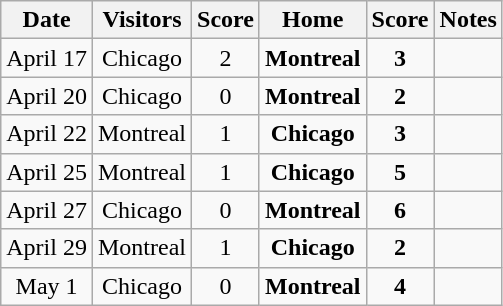<table class="wikitable">
<tr>
<th>Date</th>
<th>Visitors</th>
<th>Score</th>
<th>Home</th>
<th>Score</th>
<th>Notes</th>
</tr>
<tr align="center">
<td>April 17</td>
<td>Chicago</td>
<td>2</td>
<td><strong>Montreal </strong></td>
<td><strong>3</strong></td>
<td></td>
</tr>
<tr align="center">
<td>April 20</td>
<td>Chicago</td>
<td>0</td>
<td><strong>Montreal</strong></td>
<td><strong>2</strong></td>
<td></td>
</tr>
<tr align="center">
<td>April 22</td>
<td>Montreal</td>
<td>1</td>
<td><strong>Chicago </strong></td>
<td><strong>3</strong></td>
<td></td>
</tr>
<tr align="center">
<td>April 25</td>
<td>Montreal</td>
<td>1</td>
<td><strong>Chicago</strong></td>
<td><strong>5</strong></td>
<td></td>
</tr>
<tr align="center">
<td>April 27</td>
<td>Chicago</td>
<td>0</td>
<td><strong>Montreal</strong></td>
<td><strong>6</strong></td>
<td></td>
</tr>
<tr align="center">
<td>April 29</td>
<td>Montreal</td>
<td>1</td>
<td><strong>Chicago</strong></td>
<td><strong>2</strong></td>
<td></td>
</tr>
<tr align="center">
<td>May 1</td>
<td>Chicago</td>
<td>0</td>
<td><strong>Montreal</strong></td>
<td><strong>4</strong></td>
<td></td>
</tr>
</table>
